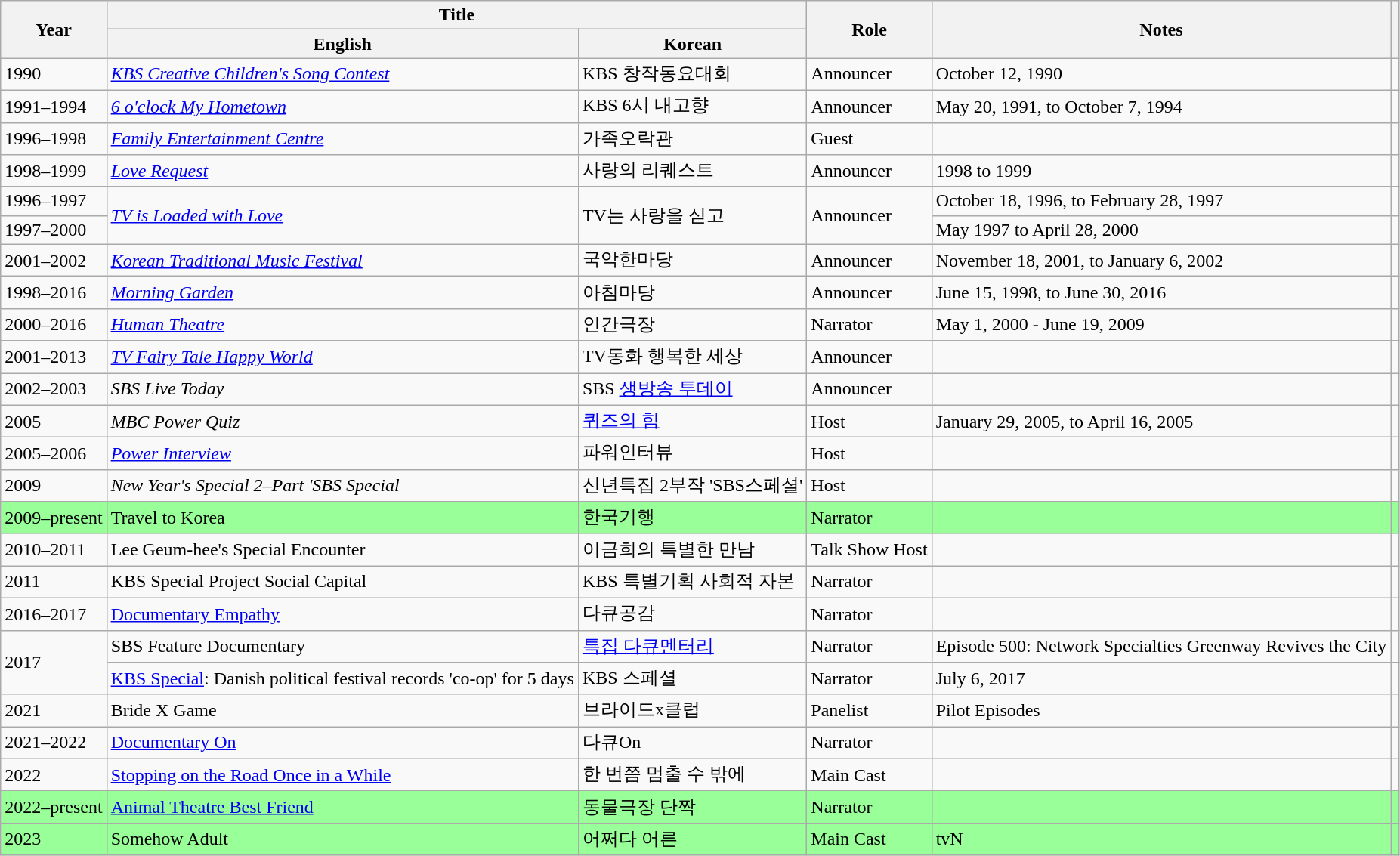<table class="wikitable sortable plainrowheaders">
<tr>
<th rowspan="2">Year</th>
<th colspan="2">Title</th>
<th rowspan="2">Role</th>
<th rowspan="2">Notes</th>
<th rowspan="2"></th>
</tr>
<tr>
<th scope="col">English</th>
<th scope="col">Korean</th>
</tr>
<tr>
<td>1990</td>
<td><a href='#'><em>KBS Creative Children's Song Contest</em></a></td>
<td>KBS 창작동요대회</td>
<td>Announcer</td>
<td>October 12, 1990</td>
<td></td>
</tr>
<tr>
<td>1991–1994</td>
<td><a href='#'><em>6 o'clock My Hometown</em></a></td>
<td>KBS 6시 내고향</td>
<td>Announcer</td>
<td>May 20, 1991, to October 7, 1994</td>
<td></td>
</tr>
<tr>
<td>1996–1998</td>
<td><a href='#'><em>Family Entertainment Centre</em></a></td>
<td>가족오락관</td>
<td>Guest</td>
<td></td>
<td></td>
</tr>
<tr>
<td>1998–1999</td>
<td><a href='#'><em>Love Request</em></a></td>
<td>사랑의 리퀘스트</td>
<td>Announcer</td>
<td>1998 to 1999</td>
<td></td>
</tr>
<tr>
<td>1996–1997</td>
<td rowspan="2"><a href='#'><em>TV is Loaded with Love</em></a></td>
<td rowspan="2">TV는 사랑을 싣고</td>
<td rowspan="2">Announcer</td>
<td>October 18, 1996, to February 28, 1997</td>
<td></td>
</tr>
<tr>
<td>1997–2000</td>
<td>May 1997 to April 28, 2000</td>
<td></td>
</tr>
<tr>
<td>2001–2002</td>
<td><a href='#'><em>Korean Traditional Music Festival</em></a></td>
<td>국악한마당</td>
<td>Announcer</td>
<td>November 18, 2001, to January 6, 2002</td>
<td></td>
</tr>
<tr>
<td>1998–2016</td>
<td><a href='#'><em>Morning Garden</em></a></td>
<td>아침마당</td>
<td>Announcer</td>
<td>June 15, 1998, to June 30, 2016</td>
<td></td>
</tr>
<tr>
<td>2000–2016</td>
<td><a href='#'><em>Human Theatre</em></a></td>
<td>인간극장</td>
<td>Narrator</td>
<td>May 1, 2000 - June 19, 2009</td>
<td></td>
</tr>
<tr>
<td>2001–2013</td>
<td><em><a href='#'>TV Fairy Tale Happy World</a></em></td>
<td>TV동화 행복한 세상</td>
<td>Announcer</td>
<td></td>
<td></td>
</tr>
<tr>
<td>2002–2003</td>
<td><em>SBS Live Today</em></td>
<td>SBS <a href='#'>생방송 투데이</a></td>
<td>Announcer</td>
<td></td>
<td></td>
</tr>
<tr>
<td>2005</td>
<td><em>MBC Power Quiz</em></td>
<td><a href='#'>퀴즈의 힘</a></td>
<td>Host</td>
<td>January 29, 2005, to April 16, 2005</td>
<td></td>
</tr>
<tr>
<td>2005–2006</td>
<td><a href='#'><em>Power Interview</em></a></td>
<td>파워인터뷰</td>
<td>Host</td>
<td></td>
<td></td>
</tr>
<tr>
<td>2009</td>
<td><em>New Year's Special 2–Part 'SBS Special<strong></td>
<td>신년특집 2부작 'SBS스페셜'</td>
<td>Host</td>
<td></td>
<td></td>
</tr>
<tr bgcolor="#99ff99">
<td>2009–present</td>
<td></em>Travel to Korea<em></td>
<td>한국기행</td>
<td>Narrator</td>
<td></td>
<td></td>
</tr>
<tr>
<td>2010–2011</td>
<td></em>Lee Geum-hee's Special Encounter<em></td>
<td>이금희의 특별한 만남</td>
<td>Talk Show Host</td>
<td></td>
<td></td>
</tr>
<tr>
<td>2011</td>
<td></em>KBS Special Project Social Capital<em></td>
<td>KBS 특별기획 사회적 자본</td>
<td>Narrator</td>
<td></td>
<td></td>
</tr>
<tr>
<td>2016–2017</td>
<td><a href='#'></em>Documentary Empathy<em></a></td>
<td>다큐공감</td>
<td>Narrator</td>
<td></td>
<td></td>
</tr>
<tr>
<td rowspan="2">2017</td>
<td></em>SBS Feature Documentary<em></td>
<td><a href='#'>특집 다큐멘터리</a></td>
<td>Narrator</td>
<td>Episode 500: Network Specialties Greenway Revives the City</td>
<td></td>
</tr>
<tr>
<td></em><a href='#'>KBS Special</a>: Danish political festival records 'co-op' for 5 days<em></td>
<td>KBS 스페셜</td>
<td>Narrator</td>
<td>July 6, 2017</td>
<td></td>
</tr>
<tr>
<td>2021</td>
<td></em>Bride X Game<em></td>
<td>브라이드x클럽</td>
<td>Panelist</td>
<td>Pilot Episodes</td>
<td></td>
</tr>
<tr>
<td>2021–2022</td>
<td><a href='#'></em>Documentary On<em></a></td>
<td>다큐On</td>
<td>Narrator</td>
<td></td>
<td></td>
</tr>
<tr>
<td>2022</td>
<td><a href='#'></em>Stopping on the Road Once in a While<em></a></td>
<td>한 번쯤 멈출 수 밖에</td>
<td>Main Cast</td>
<td></td>
<td></td>
</tr>
<tr bgcolor="#99ff99">
<td>2022–present</td>
<td><a href='#'></em>Animal Theatre Best Friend<em></a></td>
<td>동물극장 단짝</td>
<td>Narrator</td>
<td></td>
<td></td>
</tr>
<tr bgcolor="#99ff99">
<td>2023</td>
<td></em>Somehow Adult<em></td>
<td>어쩌다 어른</td>
<td>Main Cast</td>
<td>tvN</td>
<td></td>
</tr>
</table>
